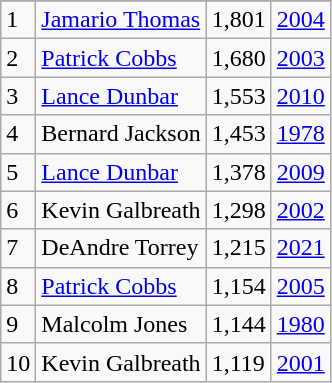<table class="wikitable">
<tr>
</tr>
<tr>
<td>1</td>
<td><a href='#'>Jamario Thomas</a></td>
<td>1,801</td>
<td><a href='#'>2004</a></td>
</tr>
<tr>
<td>2</td>
<td><a href='#'>Patrick Cobbs</a></td>
<td>1,680</td>
<td><a href='#'>2003</a></td>
</tr>
<tr>
<td>3</td>
<td><a href='#'>Lance Dunbar</a></td>
<td>1,553</td>
<td><a href='#'>2010</a></td>
</tr>
<tr>
<td>4</td>
<td>Bernard Jackson</td>
<td>1,453</td>
<td><a href='#'>1978</a></td>
</tr>
<tr>
<td>5</td>
<td><a href='#'>Lance Dunbar</a></td>
<td>1,378</td>
<td><a href='#'>2009</a></td>
</tr>
<tr>
<td>6</td>
<td>Kevin Galbreath</td>
<td>1,298</td>
<td><a href='#'>2002</a></td>
</tr>
<tr>
<td>7</td>
<td>DeAndre Torrey</td>
<td>1,215</td>
<td><a href='#'>2021</a></td>
</tr>
<tr>
<td>8</td>
<td><a href='#'>Patrick Cobbs</a></td>
<td>1,154</td>
<td><a href='#'>2005</a></td>
</tr>
<tr>
<td>9</td>
<td>Malcolm Jones</td>
<td>1,144</td>
<td><a href='#'>1980</a></td>
</tr>
<tr>
<td>10</td>
<td>Kevin Galbreath</td>
<td>1,119</td>
<td><a href='#'>2001</a></td>
</tr>
</table>
